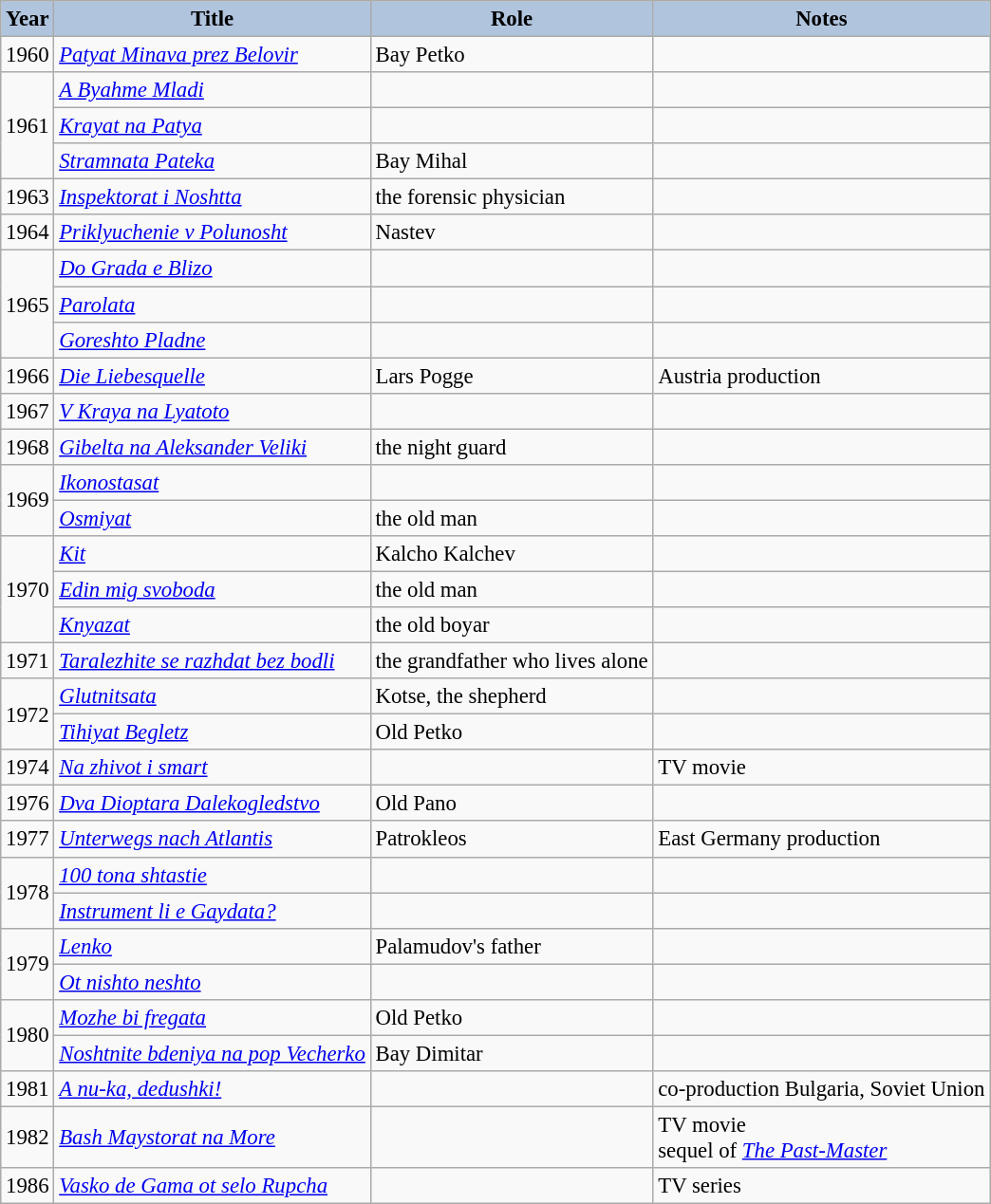<table class="wikitable" style="font-size: 95%;">
<tr>
<th style="background:#B0C4DE;">Year</th>
<th style="background:#B0C4DE;">Title</th>
<th style="background:#B0C4DE;">Role</th>
<th style="background:#B0C4DE;">Notes</th>
</tr>
<tr>
<td rowspan="1">1960</td>
<td><em><a href='#'>Patyat Minava prez Belovir</a></em></td>
<td>Bay Petko</td>
<td></td>
</tr>
<tr>
<td rowspan="3">1961</td>
<td><em><a href='#'>A Byahme Mladi</a></em></td>
<td></td>
<td></td>
</tr>
<tr>
<td><em><a href='#'>Krayat na Patya</a></em></td>
<td></td>
<td></td>
</tr>
<tr>
<td><em><a href='#'>Stramnata Pateka</a></em></td>
<td>Bay Mihal</td>
<td></td>
</tr>
<tr>
<td rowspan="1">1963</td>
<td><em><a href='#'>Inspektorat i Noshtta</a></em></td>
<td>the forensic physician</td>
<td></td>
</tr>
<tr>
<td rowspan="1">1964</td>
<td><em><a href='#'>Priklyuchenie v Polunosht</a></em></td>
<td>Nastev</td>
<td></td>
</tr>
<tr>
<td rowspan="3">1965</td>
<td><em><a href='#'>Do Grada e Blizo</a></em></td>
<td></td>
<td></td>
</tr>
<tr>
<td><em><a href='#'>Parolata</a></em></td>
<td></td>
<td></td>
</tr>
<tr>
<td><em><a href='#'>Goreshto Pladne</a></em></td>
<td></td>
<td></td>
</tr>
<tr>
<td rowspan="1">1966</td>
<td><em><a href='#'>Die Liebesquelle</a></em></td>
<td>Lars Pogge</td>
<td>Austria production</td>
</tr>
<tr>
<td rowspan="1">1967</td>
<td><em><a href='#'>V Kraya na Lyatoto</a></em></td>
<td></td>
<td></td>
</tr>
<tr>
<td rowspan="1">1968</td>
<td><em><a href='#'>Gibelta na Aleksander Veliki</a></em></td>
<td>the night guard</td>
<td></td>
</tr>
<tr>
<td rowspan="2">1969</td>
<td><em><a href='#'>Ikonostasat</a></em></td>
<td></td>
<td></td>
</tr>
<tr>
<td><em><a href='#'>Osmiyat</a></em></td>
<td>the old man</td>
<td></td>
</tr>
<tr>
<td rowspan="3">1970</td>
<td><em><a href='#'>Kit</a></em></td>
<td>Kalcho Kalchev</td>
<td></td>
</tr>
<tr>
<td><em><a href='#'>Edin mig svoboda</a></em></td>
<td>the old man</td>
<td></td>
</tr>
<tr>
<td><em><a href='#'>Knyazat</a></em></td>
<td>the old boyar</td>
<td></td>
</tr>
<tr>
<td rowspan="1">1971</td>
<td><em><a href='#'>Taralezhite se razhdat bez bodli</a></em></td>
<td>the grandfather who lives alone</td>
<td></td>
</tr>
<tr>
<td rowspan="2">1972</td>
<td><em><a href='#'>Glutnitsata</a></em></td>
<td>Kotse, the shepherd</td>
<td></td>
</tr>
<tr>
<td><em><a href='#'>Tihiyat Begletz</a></em></td>
<td>Old Petko</td>
<td></td>
</tr>
<tr>
<td rowspan="1">1974</td>
<td><em><a href='#'>Na zhivot i smart</a></em></td>
<td></td>
<td>TV movie<br></td>
</tr>
<tr>
<td rowspan="1">1976</td>
<td><em><a href='#'>Dva Dioptara Dalekogledstvo</a></em></td>
<td>Old Pano</td>
<td></td>
</tr>
<tr>
<td rowspan="1">1977</td>
<td><em><a href='#'>Unterwegs nach Atlantis</a></em></td>
<td>Patrokleos</td>
<td>East Germany production</td>
</tr>
<tr>
<td rowspan="2">1978</td>
<td><em><a href='#'>100 tona shtastie</a></em></td>
<td></td>
<td></td>
</tr>
<tr>
<td><em><a href='#'>Instrument li e Gaydata?</a></em></td>
<td></td>
<td></td>
</tr>
<tr>
<td rowspan="2">1979</td>
<td><em><a href='#'>Lenko</a></em></td>
<td>Palamudov's father</td>
<td></td>
</tr>
<tr>
<td><em><a href='#'>Ot nishto neshto</a></em></td>
<td></td>
<td></td>
</tr>
<tr>
<td rowspan="2">1980</td>
<td><em><a href='#'>Mozhe bi fregata</a></em></td>
<td>Old Petko</td>
<td></td>
</tr>
<tr>
<td><em><a href='#'>Noshtnite bdeniya na pop Vecherko</a></em></td>
<td>Bay Dimitar</td>
<td></td>
</tr>
<tr>
<td rowspan="1">1981</td>
<td><em><a href='#'>A nu-ka, dedushki!</a></em></td>
<td></td>
<td>co-production Bulgaria, Soviet Union</td>
</tr>
<tr>
<td rowspan="1">1982</td>
<td><em><a href='#'>Bash Maystorat na More</a></em></td>
<td></td>
<td>TV movie<br>sequel of <em><a href='#'>The Past-Master</a></em><br></td>
</tr>
<tr>
<td rowspan="1">1986</td>
<td><em><a href='#'>Vasko de Gama ot selo Rupcha</a></em></td>
<td></td>
<td>TV series<br></td>
</tr>
</table>
